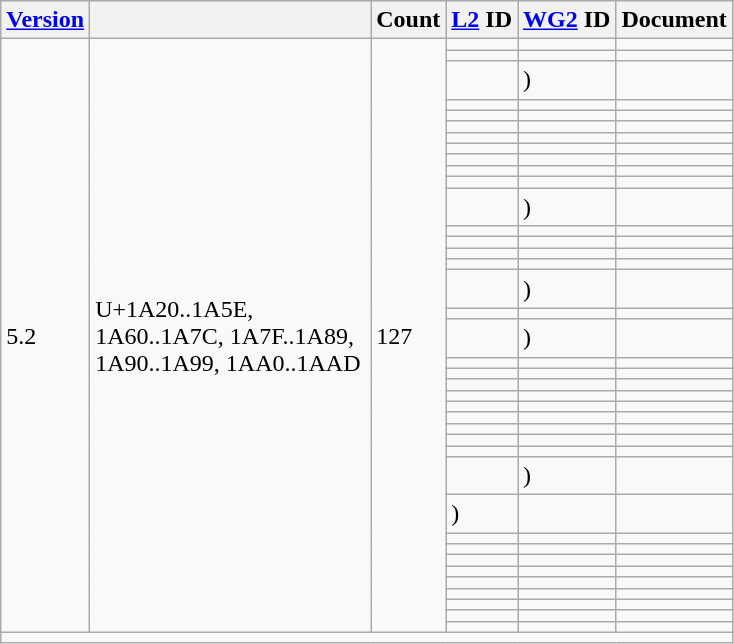<table class="wikitable collapsible sticky-header">
<tr>
<th><a href='#'>Version</a></th>
<th></th>
<th>Count</th>
<th><a href='#'>L2</a> ID</th>
<th><a href='#'>WG2</a> ID</th>
<th>Document</th>
</tr>
<tr>
<td rowspan="39">5.2</td>
<td rowspan="39" width="180">U+1A20..1A5E, 1A60..1A7C, 1A7F..1A89, 1A90..1A99, 1AA0..1AAD</td>
<td rowspan="39">127</td>
<td></td>
<td></td>
<td></td>
</tr>
<tr>
<td></td>
<td></td>
<td></td>
</tr>
<tr>
<td></td>
<td> )</td>
<td></td>
</tr>
<tr>
<td></td>
<td></td>
<td></td>
</tr>
<tr>
<td></td>
<td></td>
<td></td>
</tr>
<tr>
<td></td>
<td></td>
<td></td>
</tr>
<tr>
<td></td>
<td></td>
<td></td>
</tr>
<tr>
<td></td>
<td></td>
<td></td>
</tr>
<tr>
<td></td>
<td></td>
<td></td>
</tr>
<tr>
<td></td>
<td></td>
<td></td>
</tr>
<tr>
<td></td>
<td></td>
<td></td>
</tr>
<tr>
<td></td>
<td> )</td>
<td></td>
</tr>
<tr>
<td></td>
<td></td>
<td></td>
</tr>
<tr>
<td></td>
<td></td>
<td></td>
</tr>
<tr>
<td></td>
<td></td>
<td></td>
</tr>
<tr>
<td></td>
<td></td>
<td></td>
</tr>
<tr>
<td></td>
<td> )</td>
<td></td>
</tr>
<tr>
<td></td>
<td></td>
<td></td>
</tr>
<tr>
<td></td>
<td> )</td>
<td></td>
</tr>
<tr>
<td></td>
<td></td>
<td></td>
</tr>
<tr>
<td></td>
<td></td>
<td></td>
</tr>
<tr>
<td></td>
<td></td>
<td></td>
</tr>
<tr>
<td></td>
<td></td>
<td></td>
</tr>
<tr>
<td></td>
<td></td>
<td></td>
</tr>
<tr>
<td></td>
<td></td>
<td></td>
</tr>
<tr>
<td></td>
<td></td>
<td></td>
</tr>
<tr>
<td></td>
<td></td>
<td></td>
</tr>
<tr>
<td></td>
<td></td>
<td></td>
</tr>
<tr>
<td></td>
<td> )</td>
<td></td>
</tr>
<tr>
<td> )</td>
<td></td>
<td></td>
</tr>
<tr>
<td></td>
<td></td>
<td></td>
</tr>
<tr>
<td></td>
<td></td>
<td></td>
</tr>
<tr>
<td></td>
<td></td>
<td></td>
</tr>
<tr>
<td></td>
<td></td>
<td></td>
</tr>
<tr>
<td></td>
<td></td>
<td></td>
</tr>
<tr>
<td></td>
<td></td>
<td></td>
</tr>
<tr>
<td></td>
<td></td>
<td></td>
</tr>
<tr>
<td></td>
<td></td>
<td></td>
</tr>
<tr>
<td></td>
<td></td>
<td></td>
</tr>
<tr class="sortbottom">
<td colspan="6"></td>
</tr>
</table>
